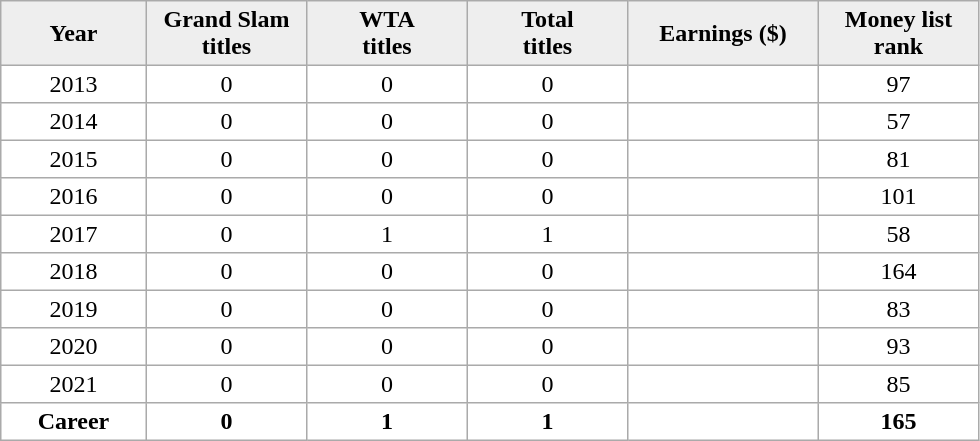<table cellpadding=3 cellspacing=0 border=1 style=border:#aaa;solid:1px;border-collapse:collapse;text-align:center;>
<tr style=background:#eee;font-weight:bold>
<td width="90">Year</td>
<td width="100">Grand Slam <br>titles</td>
<td width="100">WTA <br>titles</td>
<td width="100">Total <br>titles</td>
<td width="120">Earnings ($)</td>
<td width="100">Money list rank</td>
</tr>
<tr>
<td>2013</td>
<td>0</td>
<td>0</td>
<td>0</td>
<td align="right"></td>
<td>97</td>
</tr>
<tr>
<td>2014</td>
<td>0</td>
<td>0</td>
<td>0</td>
<td align="right"></td>
<td>57</td>
</tr>
<tr>
<td>2015</td>
<td>0</td>
<td>0</td>
<td>0</td>
<td align="right"></td>
<td>81</td>
</tr>
<tr>
<td>2016</td>
<td>0</td>
<td>0</td>
<td>0</td>
<td align="right"></td>
<td>101</td>
</tr>
<tr>
<td>2017</td>
<td>0</td>
<td>1</td>
<td>1</td>
<td align="right"></td>
<td>58</td>
</tr>
<tr>
<td>2018</td>
<td>0</td>
<td>0</td>
<td>0</td>
<td align="right"></td>
<td>164</td>
</tr>
<tr>
<td>2019</td>
<td>0</td>
<td>0</td>
<td>0</td>
<td align="right"></td>
<td>83</td>
</tr>
<tr>
<td>2020</td>
<td>0</td>
<td>0</td>
<td>0</td>
<td align="right"></td>
<td>93</td>
</tr>
<tr>
<td>2021</td>
<td>0</td>
<td>0</td>
<td>0</td>
<td align="right"></td>
<td>85</td>
</tr>
<tr>
<th>Career</th>
<th>0</th>
<th>1</th>
<th>1</th>
<th align="right"></th>
<th>165</th>
</tr>
</table>
